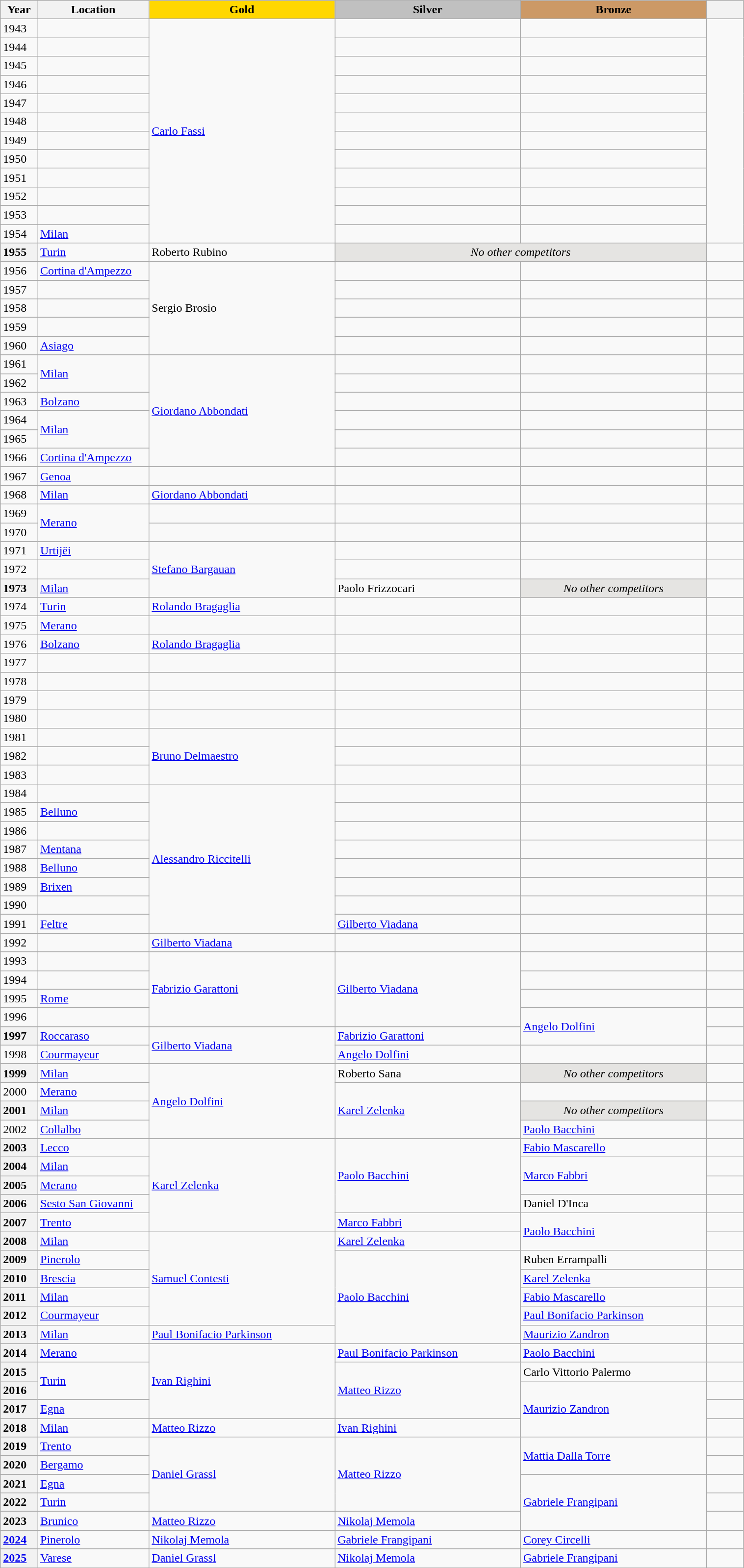<table class="wikitable unsortable" style="text-align:left; width:80%">
<tr>
<th scope="col" style="text-align:center; width:5%">Year</th>
<th scope="col" style="text-align:center; width:15%">Location</th>
<th scope="col" style="text-align:center; width:25%; background:gold">Gold</th>
<th scope="col" style="text-align:center; width:25%; background:silver">Silver</th>
<th scope="col" style="text-align:center; width:25%; background:#c96">Bronze</th>
<th scope="col" style="text-align:center; width:5%"></th>
</tr>
<tr>
<td>1943</td>
<td></td>
<td rowspan="12"><a href='#'>Carlo Fassi</a></td>
<td></td>
<td></td>
<td rowspan="12"></td>
</tr>
<tr>
<td>1944</td>
<td></td>
<td></td>
<td></td>
</tr>
<tr>
<td>1945</td>
<td></td>
<td></td>
<td></td>
</tr>
<tr>
<td>1946</td>
<td></td>
<td></td>
<td></td>
</tr>
<tr>
<td>1947</td>
<td></td>
<td></td>
<td></td>
</tr>
<tr>
<td>1948</td>
<td></td>
<td></td>
<td></td>
</tr>
<tr>
<td>1949</td>
<td></td>
<td></td>
<td></td>
</tr>
<tr>
<td>1950</td>
<td></td>
<td></td>
<td></td>
</tr>
<tr>
<td>1951</td>
<td></td>
<td></td>
<td></td>
</tr>
<tr>
<td>1952</td>
<td></td>
<td></td>
<td></td>
</tr>
<tr>
<td>1953</td>
<td></td>
<td></td>
<td></td>
</tr>
<tr>
<td>1954</td>
<td><a href='#'>Milan</a></td>
<td></td>
<td></td>
</tr>
<tr>
<th scope="row" style="text-align:left">1955</th>
<td><a href='#'>Turin</a></td>
<td>Roberto Rubino</td>
<td colspan="2" bgcolor="e5e4e2" align="center"><em>No other competitors</em></td>
<td></td>
</tr>
<tr>
<td>1956</td>
<td><a href='#'>Cortina d'Ampezzo</a></td>
<td rowspan="5">Sergio Brosio</td>
<td></td>
<td></td>
<td></td>
</tr>
<tr>
<td>1957</td>
<td></td>
<td></td>
<td></td>
<td></td>
</tr>
<tr>
<td>1958</td>
<td></td>
<td></td>
<td></td>
<td></td>
</tr>
<tr>
<td>1959</td>
<td></td>
<td></td>
<td></td>
<td></td>
</tr>
<tr>
<td>1960</td>
<td><a href='#'>Asiago</a></td>
<td></td>
<td></td>
<td></td>
</tr>
<tr>
<td>1961</td>
<td rowspan="2"><a href='#'>Milan</a></td>
<td rowspan="6"><a href='#'>Giordano Abbondati</a></td>
<td></td>
<td></td>
<td></td>
</tr>
<tr>
<td>1962</td>
<td></td>
<td></td>
<td></td>
</tr>
<tr>
<td>1963</td>
<td><a href='#'>Bolzano</a></td>
<td></td>
<td></td>
<td></td>
</tr>
<tr>
<td>1964</td>
<td rowspan="2"><a href='#'>Milan</a></td>
<td></td>
<td></td>
<td></td>
</tr>
<tr>
<td>1965</td>
<td></td>
<td></td>
<td></td>
</tr>
<tr>
<td>1966</td>
<td><a href='#'>Cortina d'Ampezzo</a></td>
<td></td>
<td></td>
<td></td>
</tr>
<tr>
<td>1967</td>
<td><a href='#'>Genoa</a></td>
<td></td>
<td></td>
<td></td>
<td></td>
</tr>
<tr>
<td>1968</td>
<td><a href='#'>Milan</a></td>
<td><a href='#'>Giordano Abbondati</a></td>
<td></td>
<td></td>
<td></td>
</tr>
<tr>
<td>1969</td>
<td rowspan="2"><a href='#'>Merano</a></td>
<td></td>
<td></td>
<td></td>
<td></td>
</tr>
<tr>
<td>1970</td>
<td></td>
<td></td>
<td></td>
<td></td>
</tr>
<tr>
<td>1971</td>
<td><a href='#'>Urtijëi</a></td>
<td rowspan="3"><a href='#'>Stefano Bargauan</a></td>
<td></td>
<td></td>
<td></td>
</tr>
<tr>
<td>1972</td>
<td></td>
<td></td>
<td></td>
<td></td>
</tr>
<tr>
<th scope="row" style="text-align:left">1973</th>
<td><a href='#'>Milan</a></td>
<td>Paolo Frizzocari</td>
<td bgcolor="e5e4e2" align="center"><em>No other competitors</em></td>
<td></td>
</tr>
<tr>
<td>1974</td>
<td><a href='#'>Turin</a></td>
<td><a href='#'>Rolando Bragaglia</a></td>
<td></td>
<td></td>
<td></td>
</tr>
<tr>
<td>1975</td>
<td><a href='#'>Merano</a></td>
<td></td>
<td></td>
<td></td>
<td></td>
</tr>
<tr>
<td>1976</td>
<td><a href='#'>Bolzano</a></td>
<td><a href='#'>Rolando Bragaglia</a></td>
<td></td>
<td></td>
<td></td>
</tr>
<tr>
<td>1977</td>
<td></td>
<td></td>
<td></td>
<td></td>
<td></td>
</tr>
<tr>
<td>1978</td>
<td></td>
<td></td>
<td></td>
<td></td>
<td></td>
</tr>
<tr>
<td>1979</td>
<td></td>
<td></td>
<td></td>
<td></td>
<td></td>
</tr>
<tr>
<td>1980</td>
<td></td>
<td></td>
<td></td>
<td></td>
<td></td>
</tr>
<tr>
<td>1981</td>
<td></td>
<td rowspan="3"><a href='#'>Bruno Delmaestro</a></td>
<td></td>
<td></td>
<td></td>
</tr>
<tr>
<td>1982</td>
<td></td>
<td></td>
<td></td>
<td></td>
</tr>
<tr>
<td>1983</td>
<td></td>
<td></td>
<td></td>
<td></td>
</tr>
<tr>
<td>1984</td>
<td></td>
<td rowspan="8"><a href='#'>Alessandro Riccitelli</a></td>
<td></td>
<td></td>
<td></td>
</tr>
<tr>
<td>1985</td>
<td><a href='#'>Belluno</a></td>
<td></td>
<td></td>
<td></td>
</tr>
<tr>
<td>1986</td>
<td></td>
<td></td>
<td></td>
<td></td>
</tr>
<tr>
<td>1987</td>
<td><a href='#'>Mentana</a></td>
<td></td>
<td></td>
<td></td>
</tr>
<tr>
<td>1988</td>
<td><a href='#'>Belluno</a></td>
<td></td>
<td></td>
<td></td>
</tr>
<tr>
<td>1989</td>
<td><a href='#'>Brixen</a></td>
<td></td>
<td></td>
<td></td>
</tr>
<tr>
<td>1990</td>
<td></td>
<td></td>
<td></td>
<td></td>
</tr>
<tr>
<td>1991</td>
<td><a href='#'>Feltre</a></td>
<td><a href='#'>Gilberto Viadana</a></td>
<td></td>
<td></td>
</tr>
<tr>
<td>1992</td>
<td></td>
<td><a href='#'>Gilberto Viadana</a></td>
<td></td>
<td></td>
<td></td>
</tr>
<tr>
<td>1993</td>
<td></td>
<td rowspan="4"><a href='#'>Fabrizio Garattoni</a></td>
<td rowspan="4"><a href='#'>Gilberto Viadana</a></td>
<td></td>
<td></td>
</tr>
<tr>
<td>1994</td>
<td></td>
<td></td>
<td></td>
</tr>
<tr>
<td>1995</td>
<td><a href='#'>Rome</a></td>
<td></td>
<td></td>
</tr>
<tr>
<td>1996</td>
<td></td>
<td rowspan="2"><a href='#'>Angelo Dolfini</a></td>
<td></td>
</tr>
<tr>
<th scope="row" style="text-align:left">1997</th>
<td><a href='#'>Roccaraso</a></td>
<td rowspan="2"><a href='#'>Gilberto Viadana</a></td>
<td><a href='#'>Fabrizio Garattoni</a></td>
<td></td>
</tr>
<tr>
<td>1998</td>
<td><a href='#'>Courmayeur</a></td>
<td><a href='#'>Angelo Dolfini</a></td>
<td></td>
<td></td>
</tr>
<tr>
<th scope="row" style="text-align:left">1999</th>
<td><a href='#'>Milan</a></td>
<td rowspan="4"><a href='#'>Angelo Dolfini</a></td>
<td>Roberto Sana</td>
<td align="center" bgcolor="e5e4e2"><em>No other competitors</em></td>
<td></td>
</tr>
<tr>
<td>2000</td>
<td><a href='#'>Merano</a></td>
<td rowspan="3"><a href='#'>Karel Zelenka</a></td>
<td></td>
<td></td>
</tr>
<tr>
<th scope="row" style="text-align:left">2001</th>
<td><a href='#'>Milan</a></td>
<td align="center" bgcolor="e5e4e2"><em>No other competitors</em></td>
<td></td>
</tr>
<tr>
<td>2002</td>
<td><a href='#'>Collalbo</a></td>
<td><a href='#'>Paolo Bacchini</a></td>
<td></td>
</tr>
<tr>
<th scope="row" style="text-align:left">2003</th>
<td><a href='#'>Lecco</a></td>
<td rowspan="5"><a href='#'>Karel Zelenka</a></td>
<td rowspan="4"><a href='#'>Paolo Bacchini</a></td>
<td><a href='#'>Fabio Mascarello</a></td>
<td></td>
</tr>
<tr>
<th scope="row" style="text-align:left">2004</th>
<td><a href='#'>Milan</a></td>
<td rowspan="2"><a href='#'>Marco Fabbri</a></td>
<td></td>
</tr>
<tr>
<th scope="row" style="text-align:left">2005</th>
<td><a href='#'>Merano</a></td>
<td></td>
</tr>
<tr>
<th scope="row" style="text-align:left">2006</th>
<td><a href='#'>Sesto San Giovanni</a></td>
<td>Daniel D'Inca</td>
<td></td>
</tr>
<tr>
<th scope="row" style="text-align:left">2007</th>
<td><a href='#'>Trento</a></td>
<td><a href='#'>Marco Fabbri</a></td>
<td rowspan="2"><a href='#'>Paolo Bacchini</a></td>
<td></td>
</tr>
<tr>
<th scope="row" style="text-align:left">2008</th>
<td><a href='#'>Milan</a></td>
<td rowspan="5"><a href='#'>Samuel Contesti</a></td>
<td><a href='#'>Karel Zelenka</a></td>
<td></td>
</tr>
<tr>
<th scope="row" style="text-align:left">2009</th>
<td><a href='#'>Pinerolo</a></td>
<td rowspan="5"><a href='#'>Paolo Bacchini</a></td>
<td>Ruben Errampalli</td>
<td></td>
</tr>
<tr>
<th scope="row" style="text-align:left">2010</th>
<td><a href='#'>Brescia</a></td>
<td><a href='#'>Karel Zelenka</a></td>
<td></td>
</tr>
<tr>
<th scope="row" style="text-align:left">2011</th>
<td><a href='#'>Milan</a></td>
<td><a href='#'>Fabio Mascarello</a></td>
<td></td>
</tr>
<tr>
<th scope="row" style="text-align:left">2012</th>
<td><a href='#'>Courmayeur</a></td>
<td><a href='#'>Paul Bonifacio Parkinson</a></td>
<td></td>
</tr>
<tr>
<th scope="row" style="text-align:left">2013</th>
<td><a href='#'>Milan</a></td>
<td><a href='#'>Paul Bonifacio Parkinson</a></td>
<td><a href='#'>Maurizio Zandron</a></td>
<td></td>
</tr>
<tr>
<th scope="row" style="text-align:left">2014</th>
<td><a href='#'>Merano</a></td>
<td rowspan="4"><a href='#'>Ivan Righini</a></td>
<td><a href='#'>Paul Bonifacio Parkinson</a></td>
<td><a href='#'>Paolo Bacchini</a></td>
<td></td>
</tr>
<tr>
<th scope="row" style="text-align:left">2015</th>
<td rowspan="2"><a href='#'>Turin</a></td>
<td rowspan="3"><a href='#'>Matteo Rizzo</a></td>
<td>Carlo Vittorio Palermo</td>
<td></td>
</tr>
<tr>
<th scope="row" style="text-align:left">2016</th>
<td rowspan="3"><a href='#'>Maurizio Zandron</a></td>
<td></td>
</tr>
<tr>
<th scope="row" style="text-align:left">2017</th>
<td><a href='#'>Egna</a></td>
<td></td>
</tr>
<tr>
<th scope="row" style="text-align:left">2018</th>
<td><a href='#'>Milan</a></td>
<td><a href='#'>Matteo Rizzo</a></td>
<td><a href='#'>Ivan Righini</a></td>
<td></td>
</tr>
<tr>
<th scope="row" style="text-align:left">2019</th>
<td><a href='#'>Trento</a></td>
<td rowspan="4"><a href='#'>Daniel Grassl</a></td>
<td rowspan="4"><a href='#'>Matteo Rizzo</a></td>
<td rowspan="2"><a href='#'>Mattia Dalla Torre</a></td>
<td></td>
</tr>
<tr>
<th scope="row" style="text-align:left">2020</th>
<td><a href='#'>Bergamo</a></td>
<td></td>
</tr>
<tr>
<th scope="row" style="text-align:left">2021</th>
<td><a href='#'>Egna</a></td>
<td rowspan="3"><a href='#'>Gabriele Frangipani</a></td>
<td></td>
</tr>
<tr>
<th scope="row" style="text-align:left">2022</th>
<td><a href='#'>Turin</a></td>
<td></td>
</tr>
<tr>
<th scope="row" style="text-align:left">2023</th>
<td><a href='#'>Brunico</a></td>
<td><a href='#'>Matteo Rizzo</a></td>
<td><a href='#'>Nikolaj Memola</a></td>
<td></td>
</tr>
<tr>
<th scope="row" style="text-align:left"><a href='#'>2024</a></th>
<td><a href='#'>Pinerolo</a></td>
<td><a href='#'>Nikolaj Memola</a></td>
<td><a href='#'>Gabriele Frangipani</a></td>
<td><a href='#'>Corey Circelli</a></td>
<td></td>
</tr>
<tr>
<th scope="row" style="text-align:left"><a href='#'>2025</a></th>
<td><a href='#'>Varese</a></td>
<td><a href='#'>Daniel Grassl</a></td>
<td><a href='#'>Nikolaj Memola</a></td>
<td><a href='#'>Gabriele Frangipani</a></td>
<td></td>
</tr>
</table>
